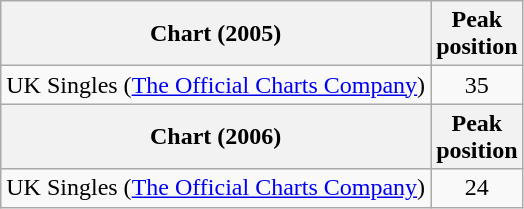<table class="wikitable sortable">
<tr>
<th>Chart (2005)</th>
<th>Peak<br>position</th>
</tr>
<tr>
<td>UK Singles (<a href='#'>The Official Charts Company</a>)</td>
<td align="center">35</td>
</tr>
<tr>
<th>Chart (2006)</th>
<th align="center">Peak<br>position</th>
</tr>
<tr>
<td>UK Singles (<a href='#'>The Official Charts Company</a>)</td>
<td align="center">24</td>
</tr>
</table>
